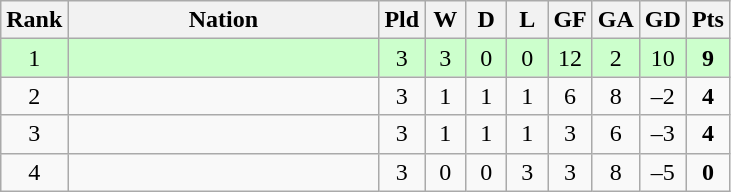<table class="wikitable" style="text-align: center;">
<tr>
<th width=5>Rank</th>
<th width=200>Nation</th>
<th width=20>Pld</th>
<th width=20>W</th>
<th width=20>D</th>
<th width=20>L</th>
<th width=20>GF</th>
<th width=20>GA</th>
<th width=20>GD</th>
<th width=20>Pts</th>
</tr>
<tr style="background:#ccffcc">
<td>1</td>
<td style="text-align:left"></td>
<td>3</td>
<td>3</td>
<td>0</td>
<td>0</td>
<td>12</td>
<td>2</td>
<td>10</td>
<td><strong>9</strong></td>
</tr>
<tr>
<td>2</td>
<td style="text-align:left"></td>
<td>3</td>
<td>1</td>
<td>1</td>
<td>1</td>
<td>6</td>
<td>8</td>
<td>–2</td>
<td><strong>4</strong></td>
</tr>
<tr>
<td>3</td>
<td style="text-align:left"></td>
<td>3</td>
<td>1</td>
<td>1</td>
<td>1</td>
<td>3</td>
<td>6</td>
<td>–3</td>
<td><strong>4</strong></td>
</tr>
<tr>
<td>4</td>
<td style="text-align:left"></td>
<td>3</td>
<td>0</td>
<td>0</td>
<td>3</td>
<td>3</td>
<td>8</td>
<td>–5</td>
<td><strong>0</strong></td>
</tr>
</table>
